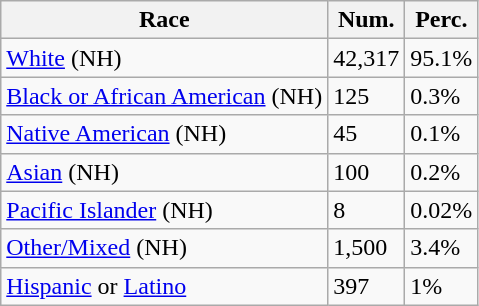<table class="wikitable">
<tr>
<th>Race</th>
<th>Num.</th>
<th>Perc.</th>
</tr>
<tr>
<td><a href='#'>White</a> (NH)</td>
<td>42,317</td>
<td>95.1%</td>
</tr>
<tr>
<td><a href='#'>Black or African American</a> (NH)</td>
<td>125</td>
<td>0.3%</td>
</tr>
<tr>
<td><a href='#'>Native American</a> (NH)</td>
<td>45</td>
<td>0.1%</td>
</tr>
<tr>
<td><a href='#'>Asian</a> (NH)</td>
<td>100</td>
<td>0.2%</td>
</tr>
<tr>
<td><a href='#'>Pacific Islander</a> (NH)</td>
<td>8</td>
<td>0.02%</td>
</tr>
<tr>
<td><a href='#'>Other/Mixed</a> (NH)</td>
<td>1,500</td>
<td>3.4%</td>
</tr>
<tr>
<td><a href='#'>Hispanic</a> or <a href='#'>Latino</a></td>
<td>397</td>
<td>1%</td>
</tr>
</table>
